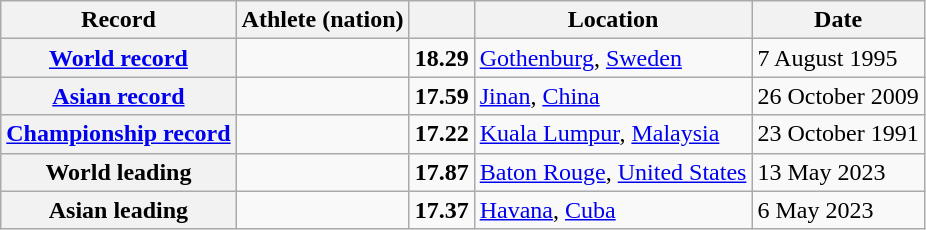<table class="wikitable">
<tr>
<th scope="col">Record</th>
<th scope="col">Athlete (nation)</th>
<th scope="col"></th>
<th scope="col">Location</th>
<th scope="col">Date</th>
</tr>
<tr>
<th scope="row"><a href='#'>World record</a></th>
<td></td>
<td align="center"><strong>18.29</strong></td>
<td><a href='#'>Gothenburg</a>, <a href='#'>Sweden</a></td>
<td>7 August 1995</td>
</tr>
<tr>
<th scope="row"><a href='#'>Asian record</a></th>
<td></td>
<td align="center"><strong>17.59</strong></td>
<td><a href='#'>Jinan</a>, <a href='#'>China</a></td>
<td>26 October 2009</td>
</tr>
<tr>
<th><a href='#'>Championship record</a></th>
<td></td>
<td align="center"><strong>17.22</strong></td>
<td><a href='#'>Kuala Lumpur</a>, <a href='#'>Malaysia</a></td>
<td>23 October 1991</td>
</tr>
<tr>
<th scope="row">World leading</th>
<td></td>
<td align="center"><strong>17.87</strong></td>
<td><a href='#'>Baton Rouge</a>, <a href='#'>United States</a></td>
<td>13 May 2023</td>
</tr>
<tr>
<th scope="row">Asian leading</th>
<td></td>
<td align="center"><strong>17.37</strong></td>
<td><a href='#'>Havana</a>, <a href='#'>Cuba</a></td>
<td>6 May 2023</td>
</tr>
</table>
